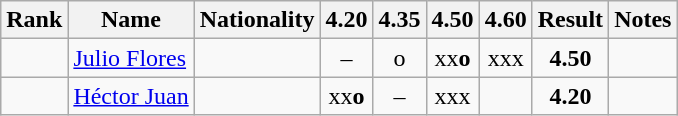<table class="wikitable sortable" style="text-align:center">
<tr>
<th>Rank</th>
<th>Name</th>
<th>Nationality</th>
<th>4.20</th>
<th>4.35</th>
<th>4.50</th>
<th>4.60</th>
<th>Result</th>
<th>Notes</th>
</tr>
<tr>
<td></td>
<td align=left><a href='#'>Julio Flores</a></td>
<td align=left></td>
<td>–</td>
<td>o</td>
<td>xx<strong>o</strong></td>
<td>xxx</td>
<td><strong>4.50</strong></td>
<td></td>
</tr>
<tr>
<td></td>
<td align=left><a href='#'>Héctor Juan</a></td>
<td align=left></td>
<td>xx<strong>o</strong></td>
<td>–</td>
<td>xxx</td>
<td></td>
<td><strong>4.20</strong></td>
<td></td>
</tr>
</table>
